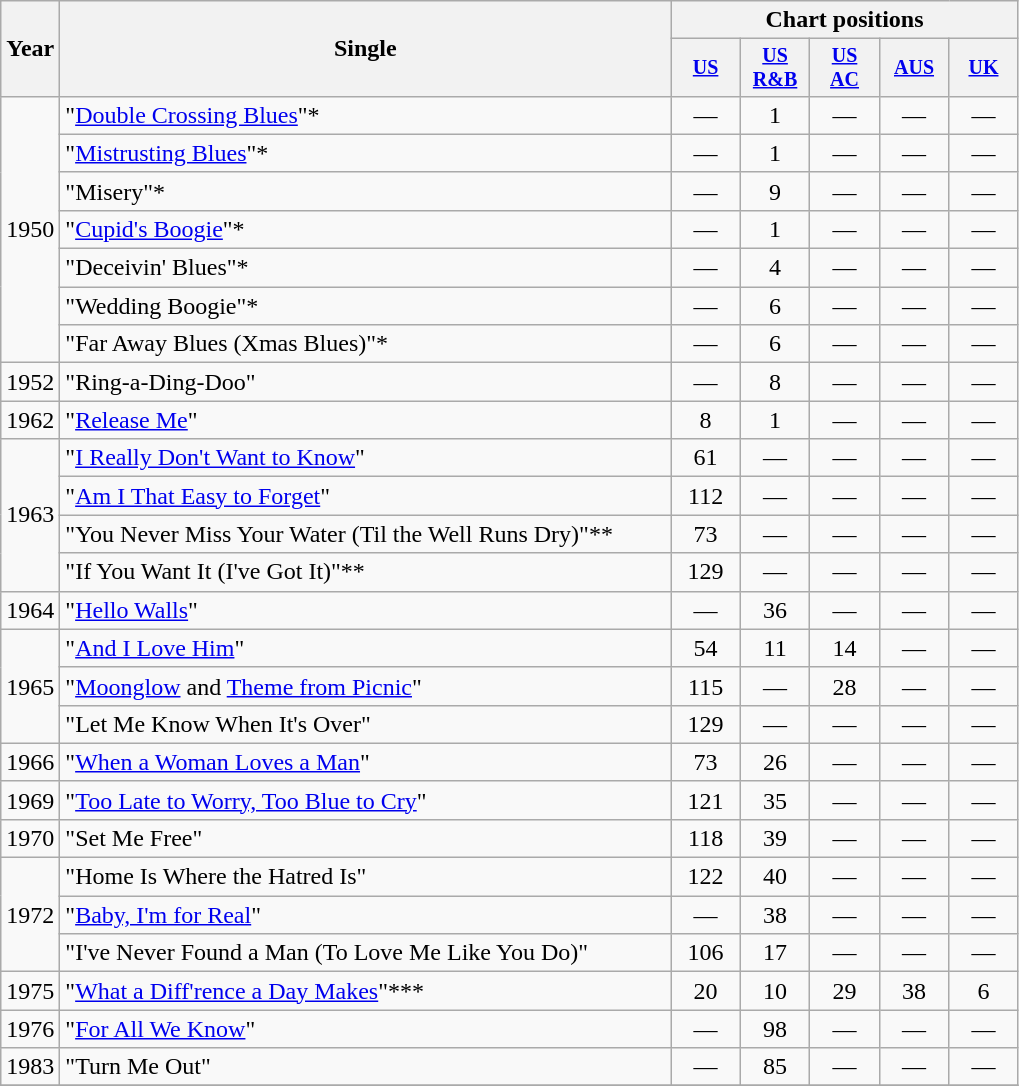<table class="wikitable" style="text-align:center;">
<tr>
<th rowspan="2">Year</th>
<th width="400" rowspan="2">Single</th>
<th colspan="5">Chart positions</th>
</tr>
<tr style="font-size:smaller;">
<th width="40"><a href='#'>US</a></th>
<th width="40"><a href='#'>US<br>R&B</a></th>
<th width="40"><a href='#'>US<br>AC</a></th>
<th width="40"><a href='#'>AUS</a><br></th>
<th width="40"><a href='#'>UK</a><br></th>
</tr>
<tr>
<td rowspan="7">1950</td>
<td align="left">"<a href='#'>Double Crossing Blues</a>"*</td>
<td>—</td>
<td>1</td>
<td>—</td>
<td>—</td>
<td>—</td>
</tr>
<tr>
<td align="left">"<a href='#'>Mistrusting Blues</a>"*</td>
<td>—</td>
<td>1</td>
<td>—</td>
<td>—</td>
<td>—</td>
</tr>
<tr>
<td align="left">"Misery"*</td>
<td>—</td>
<td>9</td>
<td>—</td>
<td>—</td>
<td>—</td>
</tr>
<tr>
<td align="left">"<a href='#'>Cupid's Boogie</a>"*</td>
<td>—</td>
<td>1</td>
<td>—</td>
<td>—</td>
<td>—</td>
</tr>
<tr>
<td align="left">"Deceivin' Blues"*</td>
<td>—</td>
<td>4</td>
<td>—</td>
<td>—</td>
<td>—</td>
</tr>
<tr>
<td align="left">"Wedding Boogie"*</td>
<td>—</td>
<td>6</td>
<td>—</td>
<td>—</td>
<td>—</td>
</tr>
<tr>
<td align="left">"Far Away Blues (Xmas Blues)"*</td>
<td>—</td>
<td>6</td>
<td>—</td>
<td>—</td>
<td>—</td>
</tr>
<tr>
<td>1952</td>
<td align="left">"Ring-a-Ding-Doo"</td>
<td>—</td>
<td>8</td>
<td>—</td>
<td>—</td>
<td>—</td>
</tr>
<tr>
<td>1962</td>
<td align="left">"<a href='#'>Release Me</a>"</td>
<td>8</td>
<td>1</td>
<td>—</td>
<td>—</td>
<td>—</td>
</tr>
<tr>
<td rowspan="4">1963</td>
<td align="left">"<a href='#'>I Really Don't Want to Know</a>"</td>
<td>61</td>
<td>—</td>
<td>—</td>
<td>—</td>
<td>—</td>
</tr>
<tr>
<td align="left">"<a href='#'>Am I That Easy to Forget</a>"</td>
<td>112</td>
<td>—</td>
<td>—</td>
<td>—</td>
<td>—</td>
</tr>
<tr>
<td align="left">"You Never Miss Your Water (Til the Well Runs Dry)"**</td>
<td>73</td>
<td>—</td>
<td>—</td>
<td>—</td>
<td>—</td>
</tr>
<tr>
<td align="left">"If You Want It (I've Got It)"**</td>
<td>129</td>
<td>—</td>
<td>—</td>
<td>—</td>
<td>—</td>
</tr>
<tr>
<td>1964</td>
<td align="left">"<a href='#'>Hello Walls</a>"</td>
<td>—</td>
<td>36</td>
<td>—</td>
<td>—</td>
<td>—</td>
</tr>
<tr>
<td rowspan="3">1965</td>
<td align="left">"<a href='#'>And I Love Him</a>"</td>
<td>54</td>
<td>11</td>
<td>14</td>
<td>—</td>
<td>—</td>
</tr>
<tr>
<td align="left">"<a href='#'>Moonglow</a> and <a href='#'>Theme from Picnic</a>"</td>
<td>115</td>
<td>—</td>
<td>28</td>
<td>—</td>
<td>—</td>
</tr>
<tr>
<td align="left">"Let Me Know When It's Over"</td>
<td>129</td>
<td>—</td>
<td>—</td>
<td>—</td>
<td>—</td>
</tr>
<tr>
<td>1966</td>
<td align="left">"<a href='#'>When a Woman Loves a Man</a>"</td>
<td>73</td>
<td>26</td>
<td>—</td>
<td>—</td>
<td>—</td>
</tr>
<tr>
<td>1969</td>
<td align="left">"<a href='#'>Too Late to Worry, Too Blue to Cry</a>"</td>
<td>121</td>
<td>35</td>
<td>—</td>
<td>—</td>
<td>—</td>
</tr>
<tr>
<td>1970</td>
<td align="left">"Set Me Free"</td>
<td>118</td>
<td>39</td>
<td>—</td>
<td>—</td>
<td>—</td>
</tr>
<tr>
<td rowspan="3">1972</td>
<td align="left">"Home Is Where the Hatred Is"</td>
<td>122</td>
<td>40</td>
<td>—</td>
<td>—</td>
<td>—</td>
</tr>
<tr>
<td align="left">"<a href='#'>Baby, I'm for Real</a>"</td>
<td>—</td>
<td>38</td>
<td>—</td>
<td>—</td>
<td>—</td>
</tr>
<tr>
<td align="left">"I've Never Found a Man (To Love Me Like You Do)"</td>
<td>106</td>
<td>17</td>
<td>—</td>
<td>—</td>
<td>—</td>
</tr>
<tr>
<td>1975</td>
<td align="left">"<a href='#'>What a Diff'rence a Day Makes</a>"***</td>
<td>20</td>
<td>10</td>
<td>29</td>
<td>38</td>
<td>6</td>
</tr>
<tr>
<td>1976</td>
<td align="left">"<a href='#'>For All We Know</a>"</td>
<td>—</td>
<td>98</td>
<td>—</td>
<td>—</td>
<td>—</td>
</tr>
<tr>
<td>1983</td>
<td align="left">"Turn Me Out"</td>
<td>—</td>
<td>85</td>
<td>—</td>
<td>—</td>
<td>—</td>
</tr>
<tr>
</tr>
</table>
